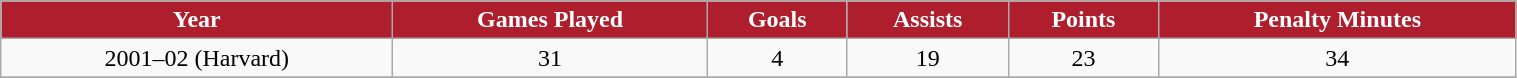<table class="wikitable" width="80%">
<tr align="center"  style=" background:#AF1E2D;color:#FFFFFF;">
<td><strong>Year</strong></td>
<td><strong>Games Played</strong></td>
<td><strong>Goals</strong></td>
<td><strong>Assists</strong></td>
<td><strong>Points</strong></td>
<td><strong>Penalty Minutes</strong></td>
</tr>
<tr align="center" bgcolor="">
<td>2001–02 (Harvard)</td>
<td>31</td>
<td>4</td>
<td>19</td>
<td>23</td>
<td>34</td>
</tr>
<tr align="center" bgcolor="">
</tr>
</table>
